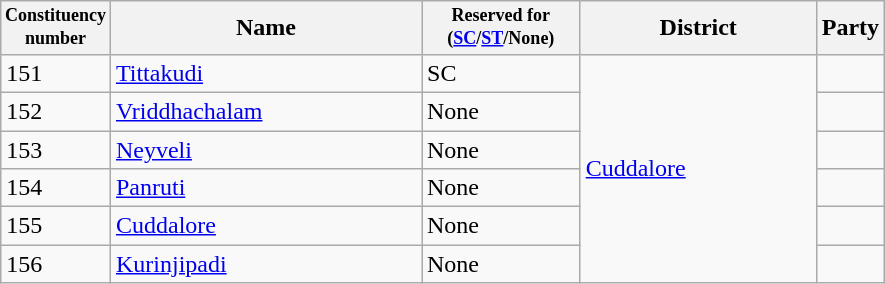<table class="wikitable sortable">
<tr>
<th width="50px" style="font-size:75%">Constituency number</th>
<th width="200px">Name</th>
<th width="100px" style="font-size:75%">Reserved for (<a href='#'>SC</a>/<a href='#'>ST</a>/None)</th>
<th width="150px">District</th>
<th colspan="2">Party</th>
</tr>
<tr>
<td>151</td>
<td><a href='#'>Tittakudi</a></td>
<td>SC</td>
<td rowspan="6"><a href='#'>Cuddalore</a></td>
<td></td>
</tr>
<tr>
<td>152</td>
<td><a href='#'>Vriddhachalam</a></td>
<td>None</td>
<td></td>
</tr>
<tr>
<td>153</td>
<td><a href='#'>Neyveli</a></td>
<td>None</td>
<td></td>
</tr>
<tr>
<td>154</td>
<td><a href='#'>Panruti</a></td>
<td>None</td>
<td></td>
</tr>
<tr>
<td>155</td>
<td><a href='#'>Cuddalore</a></td>
<td>None</td>
<td></td>
</tr>
<tr>
<td>156</td>
<td><a href='#'>Kurinjipadi</a></td>
<td>None</td>
<td></td>
</tr>
</table>
